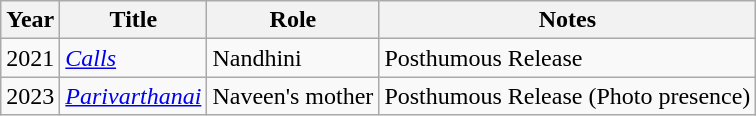<table class="wikitable">
<tr>
<th scope="col">Year</th>
<th scope="col">Title</th>
<th scope="col">Role</th>
<th scope="col">Notes</th>
</tr>
<tr>
<td>2021</td>
<td><em><a href='#'>Calls</a></em></td>
<td>Nandhini</td>
<td>Posthumous Release</td>
</tr>
<tr>
<td>2023</td>
<td><em><a href='#'>Parivarthanai</a></em></td>
<td>Naveen's mother</td>
<td>Posthumous Release (Photo presence)</td>
</tr>
</table>
